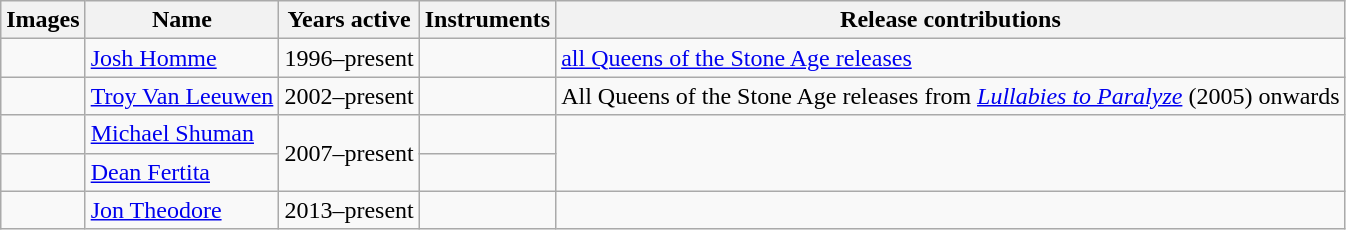<table class="wikitable">
<tr>
<th>Images</th>
<th>Name</th>
<th>Years active</th>
<th>Instruments</th>
<th>Release contributions</th>
</tr>
<tr>
<td></td>
<td><a href='#'>Josh Homme</a></td>
<td>1996–present</td>
<td></td>
<td><a href='#'>all Queens of the Stone Age releases</a></td>
</tr>
<tr>
<td></td>
<td><a href='#'>Troy Van Leeuwen</a></td>
<td>2002–present</td>
<td></td>
<td>All Queens of the Stone Age releases from <em><a href='#'>Lullabies to Paralyze</a></em> (2005) onwards</td>
</tr>
<tr>
<td></td>
<td><a href='#'>Michael Shuman</a></td>
<td rowspan="2">2007–present</td>
<td></td>
<td rowspan="2"></td>
</tr>
<tr>
<td></td>
<td><a href='#'>Dean Fertita</a></td>
<td></td>
</tr>
<tr>
<td></td>
<td><a href='#'>Jon Theodore</a></td>
<td>2013–present</td>
<td></td>
<td></td>
</tr>
</table>
